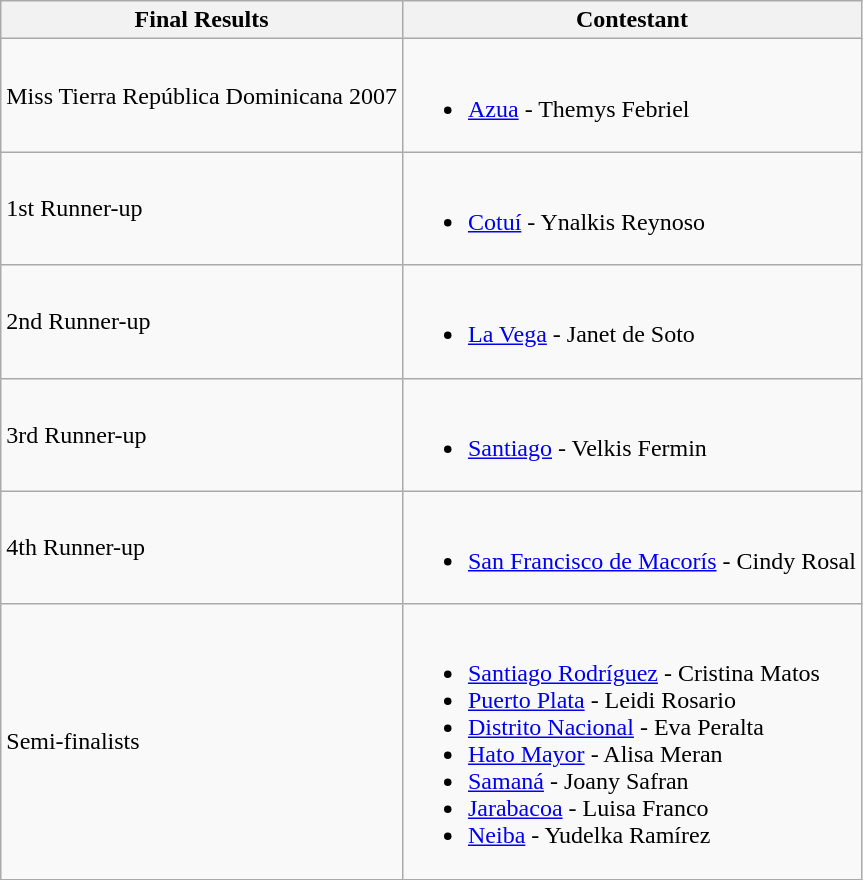<table class="wikitable">
<tr>
<th>Final Results</th>
<th>Contestant</th>
</tr>
<tr>
<td>Miss Tierra República Dominicana 2007</td>
<td><br><ul><li><a href='#'>Azua</a> - Themys Febriel</li></ul></td>
</tr>
<tr>
<td>1st Runner-up</td>
<td><br><ul><li><a href='#'>Cotuí</a> - Ynalkis Reynoso</li></ul></td>
</tr>
<tr>
<td>2nd Runner-up</td>
<td><br><ul><li><a href='#'>La Vega</a> - Janet de Soto</li></ul></td>
</tr>
<tr>
<td>3rd Runner-up</td>
<td><br><ul><li><a href='#'>Santiago</a> - Velkis Fermin</li></ul></td>
</tr>
<tr>
<td>4th Runner-up</td>
<td><br><ul><li><a href='#'>San Francisco de Macorís</a> - Cindy Rosal</li></ul></td>
</tr>
<tr>
<td>Semi-finalists</td>
<td><br><ul><li><a href='#'>Santiago Rodríguez</a> - Cristina Matos</li><li><a href='#'>Puerto Plata</a> - Leidi Rosario</li><li><a href='#'>Distrito Nacional</a> - Eva Peralta</li><li><a href='#'>Hato Mayor</a> - Alisa Meran</li><li><a href='#'>Samaná</a> - Joany Safran</li><li><a href='#'>Jarabacoa</a> - Luisa Franco</li><li><a href='#'>Neiba</a> - Yudelka Ramírez</li></ul></td>
</tr>
</table>
